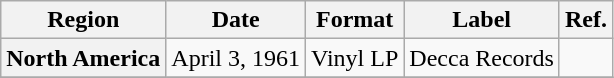<table class="wikitable plainrowheaders">
<tr>
<th scope="col">Region</th>
<th scope="col">Date</th>
<th scope="col">Format</th>
<th scope="col">Label</th>
<th scope="col">Ref.</th>
</tr>
<tr>
<th scope="row">North America</th>
<td>April 3, 1961</td>
<td>Vinyl LP</td>
<td>Decca Records</td>
<td></td>
</tr>
<tr>
</tr>
</table>
